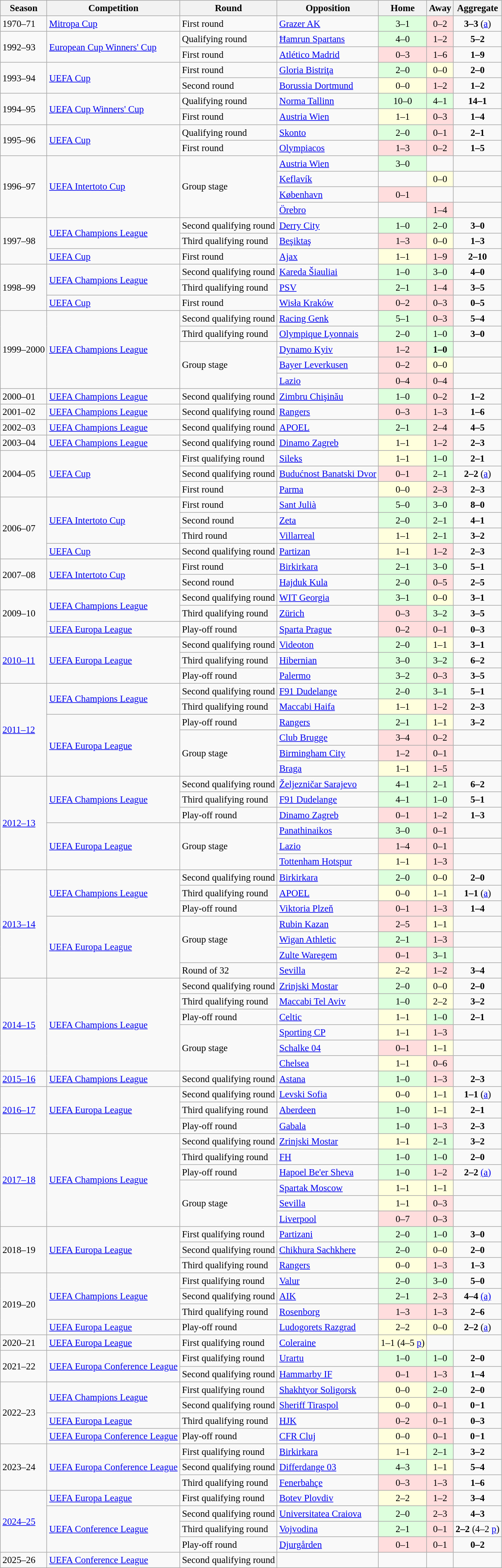<table class="sortable plainrowheaders wikitable" style="font-size:95%;">
<tr>
<th scope=col>Season</th>
<th scope=col>Competition</th>
<th scope=col>Round</th>
<th scope=col>Opposition</th>
<th scope=col>Home</th>
<th scope=col>Away</th>
<th scope=col>Aggregate</th>
</tr>
<tr>
<td>1970–71</td>
<td><a href='#'>Mitropa Cup</a></td>
<td>First round</td>
<td align="left"> <a href='#'>Grazer AK</a></td>
<td bgcolor="#DDFFDD" align=center>3–1</td>
<td bgcolor="#FFDDDD" align=center>0–2</td>
<td align=center><strong>3–3</strong> (<a href='#'>a</a>)</td>
</tr>
<tr>
<td rowspan=2>1992–93</td>
<td rowspan=2><a href='#'>European Cup Winners' Cup</a></td>
<td>Qualifying round</td>
<td align="left"> <a href='#'>Ħamrun Spartans</a></td>
<td bgcolor="#DDFFDD" align=center>4–0</td>
<td bgcolor="#FFDDDD" align=center>1–2</td>
<td align=center><strong>5–2</strong></td>
</tr>
<tr>
<td>First round</td>
<td align="left"> <a href='#'>Atlético Madrid</a></td>
<td bgcolor="#FFDDDD" align=center>0–3</td>
<td bgcolor="#FFDDDD" align=center>1–6</td>
<td align=center><strong>1–9</strong></td>
</tr>
<tr>
<td rowspan=2>1993–94</td>
<td rowspan=2><a href='#'>UEFA Cup</a></td>
<td>First round</td>
<td align="left"> <a href='#'>Gloria Bistriţa</a></td>
<td bgcolor="#DDFFDD" align=center>2–0</td>
<td bgcolor="#FFFFDD" align=center>0–0</td>
<td align=center><strong>2–0</strong></td>
</tr>
<tr>
<td>Second round</td>
<td align="left"> <a href='#'>Borussia Dortmund</a></td>
<td bgcolor="#FFFFDD" align=center>0–0</td>
<td bgcolor="#FFDDDD" align=center>1–2</td>
<td align=center><strong>1–2</strong></td>
</tr>
<tr>
<td rowspan=2>1994–95</td>
<td rowspan=2><a href='#'>UEFA Cup Winners' Cup</a></td>
<td>Qualifying round</td>
<td align="left"> <a href='#'>Norma Tallinn</a></td>
<td bgcolor="#DDFFDD" align=center>10–0</td>
<td bgcolor="#DDFFDD" align=center>4–1</td>
<td align=center><strong>14–1</strong></td>
</tr>
<tr>
<td>First round</td>
<td align="left"> <a href='#'>Austria Wien</a></td>
<td bgcolor="#FFFFDD" align=center>1–1</td>
<td bgcolor="#FFDDDD" align=center>0–3</td>
<td align=center><strong>1–4</strong></td>
</tr>
<tr>
<td rowspan=2>1995–96</td>
<td rowspan=2><a href='#'>UEFA Cup</a></td>
<td>Qualifying round</td>
<td align="left"> <a href='#'>Skonto</a></td>
<td bgcolor="#DDFFDD" align=center>2–0</td>
<td bgcolor="#FFDDDD" align=center>0–1</td>
<td align=center><strong>2–1</strong></td>
</tr>
<tr>
<td>First round</td>
<td align="left"> <a href='#'>Olympiacos</a></td>
<td bgcolor="#FFDDDD" align=center>1–3</td>
<td bgcolor="#FFDDDD" align=center>0–2</td>
<td align=center><strong>1–5</strong></td>
</tr>
<tr>
<td rowspan=4>1996–97</td>
<td rowspan=4><a href='#'>UEFA Intertoto Cup</a></td>
<td rowspan="4">Group stage</td>
<td align="left"> <a href='#'>Austria Wien</a></td>
<td bgcolor="#DDFFDD" align=center>3–0</td>
<td align=center></td>
<td align=center></td>
</tr>
<tr>
<td align="left"> <a href='#'>Keflavík</a></td>
<td align=center></td>
<td bgcolor="#FFFFDD" align=center>0–0</td>
<td align=center></td>
</tr>
<tr>
<td align="left"> <a href='#'>København</a></td>
<td bgcolor="#FFDDDD" align=center>0–1</td>
<td align=center></td>
<td align=center></td>
</tr>
<tr>
<td align="left"> <a href='#'>Örebro</a></td>
<td align=center></td>
<td bgcolor="#FFDDDD" align=center>1–4</td>
<td align=center></td>
</tr>
<tr>
<td rowspan=3>1997–98</td>
<td rowspan=2><a href='#'>UEFA Champions League</a></td>
<td>Second qualifying round</td>
<td align="left"> <a href='#'>Derry City</a></td>
<td bgcolor="#DDFFDD" align=center>1–0</td>
<td bgcolor="#DDFFDD" align=center>2–0</td>
<td align=center><strong>3–0</strong></td>
</tr>
<tr>
<td>Third qualifying round</td>
<td align="left"> <a href='#'>Beşiktaş</a></td>
<td bgcolor="#FFDDDD" align=center>1–3</td>
<td bgcolor="#FFFFDD" align=center>0–0</td>
<td align=center><strong>1–3</strong></td>
</tr>
<tr>
<td><a href='#'>UEFA Cup</a></td>
<td>First round</td>
<td align="left"> <a href='#'>Ajax</a></td>
<td bgcolor="#FFFFDD" align=center>1–1</td>
<td bgcolor="#FFDDDD" align=center>1–9</td>
<td align=center><strong>2–10</strong></td>
</tr>
<tr>
<td rowspan=3>1998–99</td>
<td rowspan=2><a href='#'>UEFA Champions League</a></td>
<td>Second qualifying round</td>
<td align="left"> <a href='#'>Kareda Šiauliai</a></td>
<td bgcolor="#DDFFDD" align=center>1–0</td>
<td bgcolor="#DDFFDD" align=center>3–0</td>
<td align=center><strong>4–0</strong></td>
</tr>
<tr>
<td>Third qualifying round</td>
<td align="left"> <a href='#'>PSV</a></td>
<td bgcolor="#DDFFDD" align=center>2–1</td>
<td bgcolor="#FFDDDD" align=center>1–4 </td>
<td align=center><strong>3–5</strong></td>
</tr>
<tr>
<td><a href='#'>UEFA Cup</a></td>
<td>First round</td>
<td align="left"> <a href='#'>Wisła Kraków</a></td>
<td bgcolor="#FFDDDD" align=center>0–2</td>
<td bgcolor="#FFDDDD" align=center>0–3</td>
<td align=center><strong>0–5</strong></td>
</tr>
<tr>
<td rowspan=5>1999–2000</td>
<td rowspan=5><a href='#'>UEFA Champions League</a></td>
<td>Second qualifying round</td>
<td align="left"> <a href='#'>Racing Genk</a></td>
<td bgcolor="#DDFFDD" align=center>5–1</td>
<td bgcolor="#FFDDDD" align=center>0–3</td>
<td align=center><strong>5–4</strong></td>
</tr>
<tr>
<td>Third qualifying round</td>
<td align="left"> <a href='#'>Olympique Lyonnais</a></td>
<td bgcolor="#DDFFDD" align=center>2–0</td>
<td bgcolor="#DDFFDD" align=center>1–0</td>
<td align=center><strong>3–0</strong></td>
</tr>
<tr>
<td rowspan="3">Group stage</td>
<td align="left"> <a href='#'>Dynamo Kyiv</a></td>
<td bgcolor="#FFDDDD" align=center>1–2</td>
<td bgcolor="#DDFFDD" align=center><strong>1–0</strong></td>
<td align=center></td>
</tr>
<tr>
<td align="left"> <a href='#'>Bayer Leverkusen</a></td>
<td bgcolor="#FFDDDD" align=center>0–2</td>
<td bgcolor="#FFFFDD" align=center>0–0</td>
<td align=center></td>
</tr>
<tr>
<td align="left"> <a href='#'>Lazio</a></td>
<td bgcolor="#FFDDDD" align=center>0–4</td>
<td bgcolor="#FFDDDD" align=center>0–4</td>
<td align=center></td>
</tr>
<tr>
<td>2000–01</td>
<td><a href='#'>UEFA Champions League</a></td>
<td>Second qualifying round</td>
<td align="left"> <a href='#'>Zimbru Chişinău</a></td>
<td bgcolor="#DDFFDD" align=center>1–0</td>
<td bgcolor="#FFDDDD" align=center>0–2</td>
<td align=center><strong>1–2</strong></td>
</tr>
<tr>
<td>2001–02</td>
<td><a href='#'>UEFA Champions League</a></td>
<td>Second qualifying round</td>
<td align="left"> <a href='#'>Rangers</a></td>
<td bgcolor="#FFDDDD" align=center>0–3</td>
<td bgcolor="#FFDDDD" align=center>1–3</td>
<td align=center><strong>1–6</strong></td>
</tr>
<tr>
<td>2002–03</td>
<td><a href='#'>UEFA Champions League</a></td>
<td>Second qualifying round</td>
<td align="left"> <a href='#'>APOEL</a></td>
<td bgcolor="#DDFFDD" align=center>2–1</td>
<td bgcolor="#FFDDDD" align=center>2–4</td>
<td align=center><strong>4–5</strong></td>
</tr>
<tr>
<td>2003–04</td>
<td><a href='#'>UEFA Champions League</a></td>
<td>Second qualifying round</td>
<td align="left"> <a href='#'>Dinamo Zagreb</a></td>
<td bgcolor="#FFFFDD" align=center>1–1</td>
<td bgcolor="#FFDDDD" align=center>1–2</td>
<td align=center><strong>2–3</strong></td>
</tr>
<tr>
<td rowspan=3>2004–05</td>
<td rowspan=3><a href='#'>UEFA Cup</a></td>
<td>First qualifying round</td>
<td align="left"> <a href='#'>Sileks</a></td>
<td bgcolor="#FFFFDD" align=center>1–1</td>
<td bgcolor="#DDFFDD" align=center>1–0</td>
<td align=center><strong>2–1</strong></td>
</tr>
<tr>
<td>Second qualifying round</td>
<td align="left"> <a href='#'>Budućnost Banatski Dvor</a></td>
<td bgcolor="#FFDDDD" align=center>0–1</td>
<td bgcolor="#DDFFDD" align=center>2–1</td>
<td align=center><strong>2–2</strong> (<a href='#'>a</a>)</td>
</tr>
<tr>
<td>First round</td>
<td align="left"> <a href='#'>Parma</a></td>
<td bgcolor="#FFFFDD" align=center>0–0</td>
<td bgcolor="#FFDDDD" align=center>2–3</td>
<td align=center><strong>2–3</strong></td>
</tr>
<tr>
<td rowspan=4>2006–07</td>
<td rowspan=3><a href='#'>UEFA Intertoto Cup</a></td>
<td>First round</td>
<td align="left"> <a href='#'>Sant Julià</a></td>
<td bgcolor="#DDFFDD" align=center>5–0</td>
<td bgcolor="#DDFFDD" align=center>3–0</td>
<td align=center><strong>8–0</strong></td>
</tr>
<tr>
<td>Second round</td>
<td align="left"> <a href='#'>Zeta</a></td>
<td bgcolor="#DDFFDD" align=center>2–0</td>
<td bgcolor="#DDFFDD" align=center>2–1</td>
<td align=center><strong>4–1</strong></td>
</tr>
<tr>
<td>Third round</td>
<td align="left"> <a href='#'>Villarreal</a></td>
<td bgcolor="#FFFFDD" align=center>1–1</td>
<td bgcolor="#DDFFDD" align=center>2–1</td>
<td align=center><strong>3–2</strong></td>
</tr>
<tr>
<td><a href='#'>UEFA Cup</a></td>
<td>Second qualifying round</td>
<td align="left"> <a href='#'>Partizan</a></td>
<td bgcolor="#FFFFDD" align=center>1–1</td>
<td bgcolor="#FFDDDD" align=center>1–2</td>
<td align=center><strong>2–3</strong></td>
</tr>
<tr>
<td rowspan=2>2007–08</td>
<td rowspan=2><a href='#'>UEFA Intertoto Cup</a></td>
<td>First round</td>
<td align="left"> <a href='#'>Birkirkara</a></td>
<td bgcolor="#DDFFDD" align=center>2–1</td>
<td bgcolor="#DDFFDD" align=center>3–0</td>
<td align=center><strong>5–1</strong></td>
</tr>
<tr>
<td>Second round</td>
<td align="left"> <a href='#'>Hajduk Kula</a></td>
<td bgcolor="#DDFFDD" align=center>2–0</td>
<td bgcolor="#FFDDDD" align=center>0–5</td>
<td align=center><strong>2–5</strong></td>
</tr>
<tr>
<td rowspan=3>2009–10</td>
<td rowspan=2><a href='#'>UEFA Champions League</a></td>
<td>Second qualifying round</td>
<td align="left"> <a href='#'>WIT Georgia</a></td>
<td bgcolor="#DDFFDD" align=center>3–1</td>
<td bgcolor="#FFFFDD" align=center>0–0</td>
<td align=center><strong>3–1</strong></td>
</tr>
<tr>
<td>Third qualifying round</td>
<td align="left"> <a href='#'>Zürich</a></td>
<td bgcolor="#FFDDDD" align=center>0–3</td>
<td bgcolor="#DDFFDD" align=center>3–2</td>
<td align=center><strong>3–5</strong></td>
</tr>
<tr>
<td><a href='#'>UEFA Europa League</a></td>
<td>Play-off round</td>
<td align="left"> <a href='#'>Sparta Prague</a></td>
<td bgcolor="#FFDDDD" align=center>0–2</td>
<td bgcolor="#FFDDDD" align=center>0–1</td>
<td align=center><strong>0–3</strong></td>
</tr>
<tr>
<td rowspan=3><a href='#'>2010–11</a></td>
<td rowspan=3><a href='#'>UEFA Europa League</a></td>
<td>Second qualifying round</td>
<td align="left"> <a href='#'>Videoton</a></td>
<td bgcolor="#DDFFDD" align=center>2–0</td>
<td bgcolor="#FFFFDD" align=center>1–1</td>
<td align=center><strong>3–1</strong></td>
</tr>
<tr>
<td>Third qualifying round</td>
<td align="left"> <a href='#'>Hibernian</a></td>
<td bgcolor="#DDFFDD" align=center>3–0</td>
<td bgcolor="#DDFFDD" align=center>3–2</td>
<td align=center><strong>6–2</strong></td>
</tr>
<tr>
<td>Play-off round</td>
<td align="left"> <a href='#'>Palermo</a></td>
<td bgcolor="#DDFFDD" align=center>3–2</td>
<td bgcolor="#FFDDDD" align=center>0–3</td>
<td align=center><strong>3–5</strong></td>
</tr>
<tr>
<td rowspan=6><a href='#'>2011–12</a></td>
<td rowspan=2><a href='#'>UEFA Champions League</a></td>
<td>Second qualifying round</td>
<td align="left"> <a href='#'>F91 Dudelange</a></td>
<td bgcolor="#DDFFDD" align=center>2–0</td>
<td bgcolor="#DDFFDD" align=center>3–1</td>
<td align=center><strong>5–1</strong></td>
</tr>
<tr>
<td>Third qualifying round</td>
<td align="left"> <a href='#'>Maccabi Haifa</a></td>
<td bgcolor="#FFFFDD" align=center>1–1</td>
<td bgcolor="#FFDDDD" align=center>1–2</td>
<td align=center><strong>2–3</strong></td>
</tr>
<tr>
<td rowspan=4><a href='#'>UEFA Europa League</a></td>
<td>Play-off round</td>
<td align="left"> <a href='#'>Rangers</a></td>
<td bgcolor="#DDFFDD" align=center>2–1</td>
<td bgcolor="#FFFFDD" align=center>1–1</td>
<td align=center><strong>3–2</strong></td>
</tr>
<tr>
<td rowspan="3">Group stage</td>
<td align="left"> <a href='#'>Club Brugge</a></td>
<td bgcolor="#FFDDDD" align=center>3–4</td>
<td bgcolor="#FFDDDD" align=center>0–2</td>
<td align=center></td>
</tr>
<tr>
<td align="left"> <a href='#'>Birmingham City</a></td>
<td bgcolor="#FFDDDD" align=center>1–2</td>
<td bgcolor="#FFDDDD" align=center>0–1</td>
<td align=center></td>
</tr>
<tr>
<td align="left"> <a href='#'>Braga</a></td>
<td bgcolor="#FFFFDD" align=center>1–1</td>
<td bgcolor="#FFDDDD" align=center>1–5</td>
<td align=center></td>
</tr>
<tr>
<td rowspan=6><a href='#'>2012–13</a></td>
<td rowspan=3><a href='#'>UEFA Champions League</a></td>
<td>Second qualifying round</td>
<td align="left"> <a href='#'>Željezničar Sarajevo</a></td>
<td bgcolor="#DDFFDD" align=center>4–1</td>
<td bgcolor="#DDFFDD" align=center>2–1</td>
<td align=center><strong>6–2</strong></td>
</tr>
<tr>
<td>Third qualifying round</td>
<td align="left"> <a href='#'>F91 Dudelange</a></td>
<td bgcolor="#DDFFDD" align=center>4–1</td>
<td bgcolor="#DDFFDD" align=center>1–0</td>
<td align=center><strong>5–1</strong></td>
</tr>
<tr>
<td>Play-off round</td>
<td align="left"> <a href='#'>Dinamo Zagreb</a></td>
<td bgcolor="#FFDDDD" align=center>0–1</td>
<td bgcolor="#FFDDDD" align=center>1–2</td>
<td align=center><strong>1–3</strong></td>
</tr>
<tr>
<td rowspan=3><a href='#'>UEFA Europa League</a></td>
<td rowspan="3">Group stage</td>
<td align="left"> <a href='#'>Panathinaikos</a></td>
<td bgcolor="#DDFFDD" align=center>3–0</td>
<td bgcolor="#FFDDDD" align=center>0–1</td>
<td align=center></td>
</tr>
<tr>
<td align="left"> <a href='#'>Lazio</a></td>
<td bgcolor="#FFDDDD" align=center>1–4</td>
<td bgcolor="#FFDDDD" align=center>0–1</td>
<td align=center></td>
</tr>
<tr>
<td align="left"> <a href='#'>Tottenham Hotspur</a></td>
<td bgcolor="#FFFFDD" align=center>1–1</td>
<td bgcolor="#FFDDDD" align=center>1–3</td>
<td align=center></td>
</tr>
<tr>
<td rowspan=7><a href='#'>2013–14</a></td>
<td rowspan=3><a href='#'>UEFA Champions League</a></td>
<td>Second qualifying round</td>
<td align="left"> <a href='#'>Birkirkara</a></td>
<td bgcolor="#DDFFDD" align=center>2–0</td>
<td bgcolor="#FFFFDD" align=center>0–0</td>
<td align=center><strong>2–0</strong></td>
</tr>
<tr>
<td>Third qualifying round</td>
<td align="left"> <a href='#'>APOEL</a></td>
<td bgcolor="#FFFFDD" align=center>0–0</td>
<td bgcolor="#FFFFDD" align=center>1–1</td>
<td align=center><strong>1–1</strong> (<a href='#'>a</a>)</td>
</tr>
<tr>
<td>Play-off round</td>
<td align="left"> <a href='#'>Viktoria Plzeň</a></td>
<td bgcolor="#FFDDDD" align=center>0–1</td>
<td bgcolor="#FFDDDD" align=center>1–3</td>
<td align=center><strong>1–4</strong></td>
</tr>
<tr>
<td rowspan=4><a href='#'>UEFA Europa League</a></td>
<td rowspan="3">Group stage</td>
<td align="left"> <a href='#'>Rubin Kazan</a></td>
<td bgcolor="#FFDDDD" align=center>2–5</td>
<td bgcolor="#FFFFDD" align=center>1–1</td>
<td align=center></td>
</tr>
<tr>
<td align="left"> <a href='#'>Wigan Athletic</a></td>
<td bgcolor="#DDFFDD" align=center>2–1</td>
<td bgcolor="#FFDDDD" align=center>1–3</td>
<td align=center></td>
</tr>
<tr>
<td align="left"> <a href='#'>Zulte Waregem</a></td>
<td bgcolor="#FFDDDD" align=center>0–1</td>
<td bgcolor="#DDFFDD" align=center>3–1</td>
<td align=center></td>
</tr>
<tr>
<td>Round of 32</td>
<td align="left"> <a href='#'>Sevilla</a></td>
<td bgcolor="#FFFFDD" align=center>2–2</td>
<td bgcolor="#FFDDDD" align=center>1–2</td>
<td align=center><strong>3–4</strong></td>
</tr>
<tr>
<td rowspan=6><a href='#'>2014–15</a></td>
<td rowspan=6><a href='#'>UEFA Champions League</a></td>
<td>Second qualifying round</td>
<td align="left"> <a href='#'>Zrinjski Mostar</a></td>
<td bgcolor="#DDFFDD" align=center>2–0</td>
<td bgcolor="#FFFFDD" align=center>0–0</td>
<td align=center><strong>2–0</strong></td>
</tr>
<tr>
<td>Third qualifying round</td>
<td align="left"> <a href='#'>Maccabi Tel Aviv</a></td>
<td bgcolor="#DDFFDD" align=center>1–0</td>
<td bgcolor="#FFFFDD" align=center>2–2</td>
<td align=center><strong>3–2</strong></td>
</tr>
<tr>
<td>Play-off round</td>
<td align="left"> <a href='#'>Celtic</a></td>
<td bgcolor="#FFFFDD" align=center>1–1</td>
<td bgcolor="#DDFFDD" align=center>1–0</td>
<td align=center><strong>2–1</strong></td>
</tr>
<tr>
<td rowspan="3">Group stage</td>
<td align="left"> <a href='#'>Sporting CP</a></td>
<td bgcolor="#FFFFDD" align=center>1–1</td>
<td bgcolor="#FFDDDD" align=center>1–3</td>
<td align=center></td>
</tr>
<tr>
<td align="left"> <a href='#'>Schalke 04</a></td>
<td bgcolor="#FFDDDD" align=center>0–1</td>
<td bgcolor="#FFFFDD" align=center>1–1</td>
<td align=center></td>
</tr>
<tr>
<td align="left"> <a href='#'>Chelsea</a></td>
<td bgcolor="#FFFFDD" align=center>1–1</td>
<td bgcolor="#FFDDDD" align=center>0–6</td>
<td align=center></td>
</tr>
<tr>
<td rowspan=1><a href='#'>2015–16</a></td>
<td rowspan=1><a href='#'>UEFA Champions League</a></td>
<td>Second qualifying round</td>
<td align="left"> <a href='#'>Astana</a></td>
<td bgcolor="#DDFFDD" align=center>1–0</td>
<td bgcolor="#FFDDDD" align=center>1–3</td>
<td align=center><strong>2–3</strong></td>
</tr>
<tr>
<td rowspan=3><a href='#'>2016–17</a></td>
<td rowspan=3><a href='#'>UEFA Europa League</a></td>
<td>Second qualifying round</td>
<td align="left"> <a href='#'>Levski Sofia</a></td>
<td bgcolor="#FFFFDD" align=center>0–0</td>
<td bgcolor="#FFFFDD" align=center>1–1</td>
<td align=center><strong>1–1</strong> (<a href='#'>a</a>)</td>
</tr>
<tr>
<td>Third qualifying round</td>
<td align="left"> <a href='#'>Aberdeen</a></td>
<td bgcolor="#DDFFDD" align=center>1–0</td>
<td bgcolor="#FFFFDD" align=center>1–1</td>
<td align=center><strong>2–1</strong></td>
</tr>
<tr>
<td>Play-off round</td>
<td align="left"> <a href='#'>Gabala</a></td>
<td bgcolor="#DDFFDD" align=center>1–0</td>
<td bgcolor="#FFDDDD" align=center>1–3</td>
<td align=center><strong>2–3</strong></td>
</tr>
<tr>
<td rowspan=6><a href='#'>2017–18</a></td>
<td rowspan=6><a href='#'>UEFA Champions League</a></td>
<td>Second qualifying round</td>
<td align="left"> <a href='#'>Zrinjski Mostar</a></td>
<td bgcolor="#FFFFDD" align=center>1–1</td>
<td bgcolor="DDFFDD" align=center>2–1</td>
<td align=center><strong>3–2</strong></td>
</tr>
<tr>
<td>Third qualifying round</td>
<td align="left"> <a href='#'>FH</a></td>
<td bgcolor="#DDFFDD" align=center>1–0</td>
<td bgcolor="#DDFFDD" align=center>1–0</td>
<td align=center><strong>2–0</strong></td>
</tr>
<tr>
<td>Play-off round</td>
<td align="left"> <a href='#'>Hapoel Be'er Sheva</a></td>
<td bgcolor="#DDFFDD" align=center>1–0</td>
<td bgcolor="#FFDDDD" align=center>1–2</td>
<td align=center><strong>2–2</strong> <a href='#'>(a)</a></td>
</tr>
<tr>
<td rowspan="3">Group stage</td>
<td align="left"> <a href='#'>Spartak Moscow</a></td>
<td bgcolor="#FFFFDD" align=center>1–1</td>
<td bgcolor="#FFFFDD" align=center>1–1</td>
<td align=center></td>
</tr>
<tr>
<td align="left"> <a href='#'>Sevilla</a></td>
<td bgcolor="#FFFFDD" align=center>1–1</td>
<td bgcolor="#FFDDDD" align=center>0–3</td>
<td align=center></td>
</tr>
<tr>
<td align="left"> <a href='#'>Liverpool</a></td>
<td bgcolor="#FFDDDD" align=center>0–7</td>
<td bgcolor="#FFDDDD" align=center>0–3</td>
<td align=center></td>
</tr>
<tr>
<td rowspan=3>2018–19</td>
<td rowspan=3><a href='#'>UEFA Europa League</a></td>
<td>First qualifying round</td>
<td align="left"> <a href='#'>Partizani</a></td>
<td bgcolor="#DDFFDD" align=center>2–0</td>
<td bgcolor="#DDFFDD" align=center>1–0</td>
<td align=center><strong>3–0</strong></td>
</tr>
<tr>
<td>Second qualifying round</td>
<td align="left"> <a href='#'>Chikhura Sachkhere</a></td>
<td bgcolor="#DDFFDD" align=center>2–0</td>
<td bgcolor="#FFFFDD" align=center>0–0</td>
<td align=center><strong>2–0</strong></td>
</tr>
<tr>
<td>Third qualifying round</td>
<td align="left"> <a href='#'>Rangers</a></td>
<td bgcolor="#FFFFDD" align=center>0–0</td>
<td bgcolor="#FFDDDD" align=center>1–3</td>
<td align=center><strong>1–3</strong></td>
</tr>
<tr>
<td rowspan=4>2019–20</td>
<td rowspan=3><a href='#'>UEFA Champions League</a></td>
<td>First qualifying round</td>
<td align="left"> <a href='#'>Valur</a></td>
<td bgcolor="#DDFFDD" align=center>2–0</td>
<td bgcolor="#DDFFDD" align=center>3–0</td>
<td align=center><strong>5–0</strong></td>
</tr>
<tr>
<td>Second qualifying round</td>
<td align="left"> <a href='#'>AIK</a></td>
<td bgcolor="#DDFFDD" align=center>2–1</td>
<td bgcolor="#FFDDDD" align=center>2–3 </td>
<td align=center><strong>4–4</strong> <a href='#'>(a)</a></td>
</tr>
<tr>
<td>Third qualifying round</td>
<td align="left"> <a href='#'>Rosenborg</a></td>
<td bgcolor="#FFDDDD" align=center>1–3</td>
<td bgcolor="#FFDDDD" align=center>1–3</td>
<td align=center><strong>2–6</strong></td>
</tr>
<tr>
<td><a href='#'>UEFA Europa League</a></td>
<td>Play-off round</td>
<td align="left"> <a href='#'>Ludogorets Razgrad</a></td>
<td bgcolor="#FFFFDD" align=center>2–2</td>
<td bgcolor="#FFFFDD" align=center>0–0</td>
<td align=center><strong>2–2</strong> (<a href='#'>a</a>)</td>
</tr>
<tr>
<td>2020–21</td>
<td><a href='#'>UEFA Europa League</a></td>
<td>First qualifying round</td>
<td align="left"> <a href='#'>Coleraine</a></td>
<td bgcolor="#FFFFDD" align=center>1–1 (4–5 <a href='#'>p</a>)</td>
<td align=center></td>
<td align=center></td>
</tr>
<tr>
<td rowspan="2">2021–22</td>
<td rowspan="2"><a href='#'>UEFA Europa Conference League</a></td>
<td>First qualifying round</td>
<td align="left"> <a href='#'>Urartu</a></td>
<td bgcolor="#DDFFDD" align=center>1–0</td>
<td bgcolor="#DDFFDD" align=center>1–0</td>
<td align=center><strong>2–0</strong></td>
</tr>
<tr>
<td>Second qualifying round</td>
<td align="left"> <a href='#'>Hammarby IF</a></td>
<td bgcolor="#FFDDDD" align=center>0–1</td>
<td bgcolor="#FFDDDD" align=center>1–3</td>
<td align=center><strong>1–4</strong></td>
</tr>
<tr>
<td rowspan="4">2022–23</td>
<td rowspan="2"><a href='#'>UEFA Champions League</a></td>
<td>First qualifying round</td>
<td align="left"> <a href='#'>Shakhtyor Soligorsk</a></td>
<td bgcolor="#FFFFDD" align=center>0–0</td>
<td bgcolor="#DDFFDD" align=center>2–0</td>
<td align=center><strong>2–0</strong></td>
</tr>
<tr>
<td>Second qualifying round</td>
<td align="left"> <a href='#'>Sheriff Tiraspol</a></td>
<td bgcolor="#FFFFDD" align=center>0–0</td>
<td bgcolor="#FFDDDD" align=center>0–1</td>
<td align=center><strong>0−1</strong></td>
</tr>
<tr>
<td><a href='#'>UEFA Europa League</a></td>
<td>Third qualifying round</td>
<td align="left"> <a href='#'>HJK</a></td>
<td bgcolor="#FFDDDD" align=center>0–2</td>
<td bgcolor="#FFDDDD" align=center>0–1</td>
<td align=center><strong>0–3</strong></td>
</tr>
<tr>
<td><a href='#'>UEFA Europa Conference League</a></td>
<td>Play-off round</td>
<td align="left"> <a href='#'>CFR Cluj</a></td>
<td bgcolor="#FFFFDD" align=center>0–0</td>
<td bgcolor="#FFDDDD" align=center>0–1</td>
<td align=center><strong>0−1</strong></td>
</tr>
<tr>
<td rowspan=3>2023–24</td>
<td rowspan=3><a href='#'>UEFA Europa Conference League</a></td>
<td>First qualifying round</td>
<td align="left"> <a href='#'>Birkirkara</a></td>
<td bgcolor="#FFFFDD" align=center>1–1</td>
<td bgcolor="#DDFFDD" align=center>2–1</td>
<td align=center><strong>3–2</strong></td>
</tr>
<tr>
<td>Second qualifying round</td>
<td align="left"> <a href='#'>Differdange 03</a></td>
<td bgcolor="#DDFFDD" align=center>4–3 </td>
<td bgcolor="#FFFFDD" align=center>1–1</td>
<td align=center><strong>5–4</strong></td>
</tr>
<tr>
<td>Third qualifying round</td>
<td align="left"> <a href='#'>Fenerbahçe</a></td>
<td bgcolor="#FFDDDD" align=center>0–3</td>
<td bgcolor="#FFDDDD" align=center>1–3</td>
<td align=center><strong>1–6</strong></td>
</tr>
<tr>
<td rowspan="4"><a href='#'>2024–25</a></td>
<td><a href='#'>UEFA Europa League</a></td>
<td>First qualifying round</td>
<td align="left"> <a href='#'>Botev Plovdiv</a></td>
<td bgcolor="#FFFFDD" align=center>2–2</td>
<td bgcolor="#FFDDDD" align=center>1–2</td>
<td align=center><strong>3–4</strong></td>
</tr>
<tr>
<td rowspan="3"><a href='#'>UEFA Conference League</a></td>
<td>Second qualifying round</td>
<td align="left"> <a href='#'>Universitatea Craiova</a></td>
<td bgcolor="#DDFFDD" align=center>2–0</td>
<td bgcolor="#FFDDDD" align=center>2–3</td>
<td align=center><strong>4–3</strong></td>
</tr>
<tr>
<td>Third qualifying round</td>
<td align="left"> <a href='#'>Vojvodina</a></td>
<td bgcolor="#DDFFDD" align=center>2–1</td>
<td bgcolor="#FFDDDD" align=center>0–1</td>
<td align=center><strong>2–2</strong> (4–2 <a href='#'>p</a>)</td>
</tr>
<tr>
<td>Play-off round</td>
<td align="left"> <a href='#'>Djurgården</a></td>
<td bgcolor="#FFDDDD" align=center>0–1</td>
<td bgcolor="#FFDDDD" align=center>0–1</td>
<td align=center><strong>0–2</strong></td>
</tr>
<tr>
<td>2025–26</td>
<td><a href='#'>UEFA Conference League</a></td>
<td>Second qualifying round</td>
<td align="left"></td>
<td></td>
<td></td>
<td align=center></td>
</tr>
</table>
